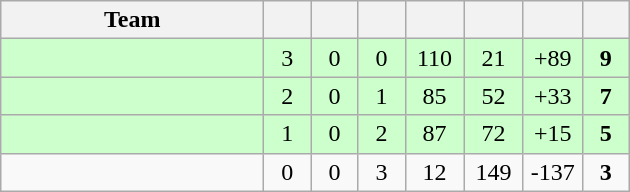<table class="wikitable" style="text-align:center;">
<tr>
<th style="width:10.5em;">Team</th>
<th style="width:1.5em;"></th>
<th style="width:1.5em;"></th>
<th style="width:1.5em;"></th>
<th style="width:2.0em;"></th>
<th style="width:2.0em;"></th>
<th style="width:2.0em;"></th>
<th style="width:1.5em;"></th>
</tr>
<tr bgcolor=#cfc>
<td align="left"></td>
<td>3</td>
<td>0</td>
<td>0</td>
<td>110</td>
<td>21</td>
<td>+89</td>
<td><strong>9</strong></td>
</tr>
<tr bgcolor=#cfc>
<td align="left"></td>
<td>2</td>
<td>0</td>
<td>1</td>
<td>85</td>
<td>52</td>
<td>+33</td>
<td><strong>7</strong></td>
</tr>
<tr bgcolor="#cfc">
<td align="left"></td>
<td>1</td>
<td>0</td>
<td>2</td>
<td>87</td>
<td>72</td>
<td>+15</td>
<td><strong>5</strong></td>
</tr>
<tr>
<td align="left"></td>
<td>0</td>
<td>0</td>
<td>3</td>
<td>12</td>
<td>149</td>
<td>-137</td>
<td><strong>3</strong></td>
</tr>
</table>
